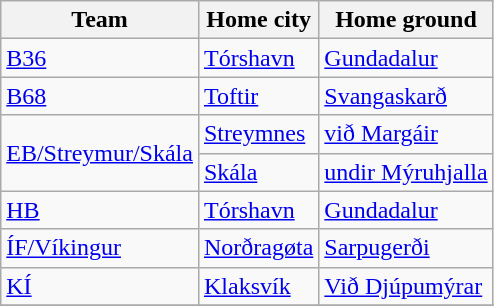<table class="wikitable sortable">
<tr>
<th>Team</th>
<th>Home city</th>
<th>Home ground</th>
</tr>
<tr>
<td><a href='#'>B36</a></td>
<td><a href='#'>Tórshavn</a></td>
<td><a href='#'>Gundadalur</a></td>
</tr>
<tr>
<td><a href='#'>B68</a></td>
<td><a href='#'>Toftir</a></td>
<td><a href='#'>Svangaskarð</a></td>
</tr>
<tr>
<td rowspan=2><a href='#'>EB/Streymur/Skála</a></td>
<td><a href='#'>Streymnes</a></td>
<td><a href='#'>við Margáir</a></td>
</tr>
<tr>
<td><a href='#'>Skála</a></td>
<td><a href='#'>undir Mýruhjalla</a> </td>
</tr>
<tr>
<td><a href='#'>HB</a></td>
<td><a href='#'>Tórshavn</a></td>
<td><a href='#'>Gundadalur</a></td>
</tr>
<tr>
<td><a href='#'>ÍF/Víkingur</a></td>
<td><a href='#'>Norðragøta</a></td>
<td><a href='#'>Sarpugerði</a></td>
</tr>
<tr>
<td><a href='#'>KÍ</a></td>
<td><a href='#'>Klaksvík</a></td>
<td><a href='#'>Við Djúpumýrar</a></td>
</tr>
<tr>
</tr>
</table>
